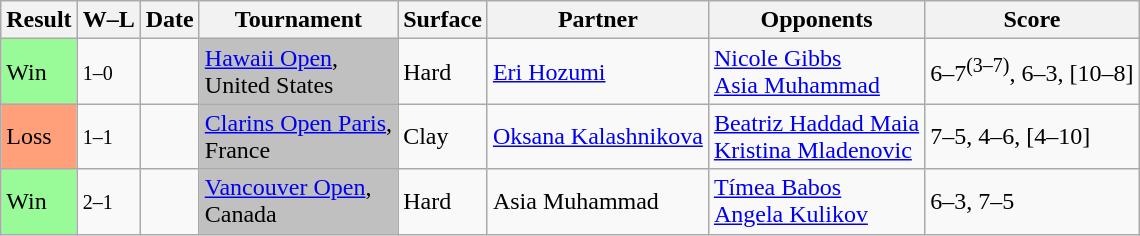<table class="sortable wikitable">
<tr>
<th>Result</th>
<th class="unsortable">W–L</th>
<th>Date</th>
<th>Tournament</th>
<th>Surface</th>
<th>Partner</th>
<th>Opponents</th>
<th class="unsortable">Score</th>
</tr>
<tr>
<td style="background:#98fb98;">Win</td>
<td><small>1–0</small></td>
<td><a href='#'></a></td>
<td bgcolor=silver><a href='#'>Hawaii Open</a>, <br>United States</td>
<td>Hard</td>
<td> <a href='#'>Eri Hozumi</a></td>
<td> <a href='#'>Nicole Gibbs</a><br> <a href='#'>Asia Muhammad</a></td>
<td>6–7<sup>(3–7)</sup>, 6–3, [10–8]</td>
</tr>
<tr>
<td style="background:#ffa07a;">Loss</td>
<td><small>1–1</small></td>
<td><a href='#'></a></td>
<td bgcolor=silver><a href='#'>Clarins Open Paris</a>, <br>France</td>
<td>Clay</td>
<td> <a href='#'>Oksana Kalashnikova</a></td>
<td> <a href='#'>Beatriz Haddad Maia</a><br> <a href='#'>Kristina Mladenovic</a></td>
<td>7–5, 4–6, [4–10]</td>
</tr>
<tr>
<td style="background:#98fb98;">Win</td>
<td><small>2–1</small></td>
<td><a href='#'></a></td>
<td bgcolor=silver><a href='#'>Vancouver Open</a>, <br>Canada</td>
<td>Hard</td>
<td> Asia Muhammad</td>
<td> <a href='#'>Tímea Babos</a><br> <a href='#'>Angela Kulikov</a></td>
<td>6–3, 7–5</td>
</tr>
</table>
